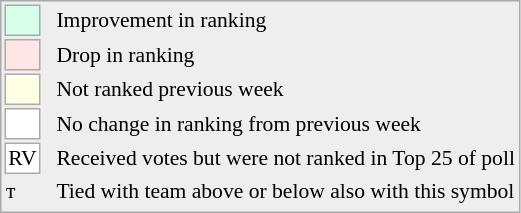<table style="font-size:90%; border:1px solid #aaa; white-space:nowrap; background:#eee;">
<tr>
<td style="background:#d8ffeb; width:20px; border:1px solid #aaa;"> </td>
<td rowspan=6> </td>
<td>Improvement in ranking</td>
</tr>
<tr>
<td style="background:#ffe6e6; width:20px; border:1px solid #aaa;"> </td>
<td>Drop in ranking</td>
</tr>
<tr>
<td style="background:#ffffe6; width:20px; border:1px solid #aaa;"> </td>
<td>Not ranked previous week</td>
</tr>
<tr>
<td style="background:#fff; width:20px; border:1px solid #aaa;"> </td>
<td>No change in ranking from previous week</td>
</tr>
<tr>
<td style="text-align:center; width:20px; border:1px solid #aaa; background:white;">RV</td>
<td>Received votes but were not ranked in Top 25 of poll</td>
</tr>
<tr>
<td>т</td>
<td>Tied with team above or below also with this symbol</td>
</tr>
<tr>
</tr>
</table>
